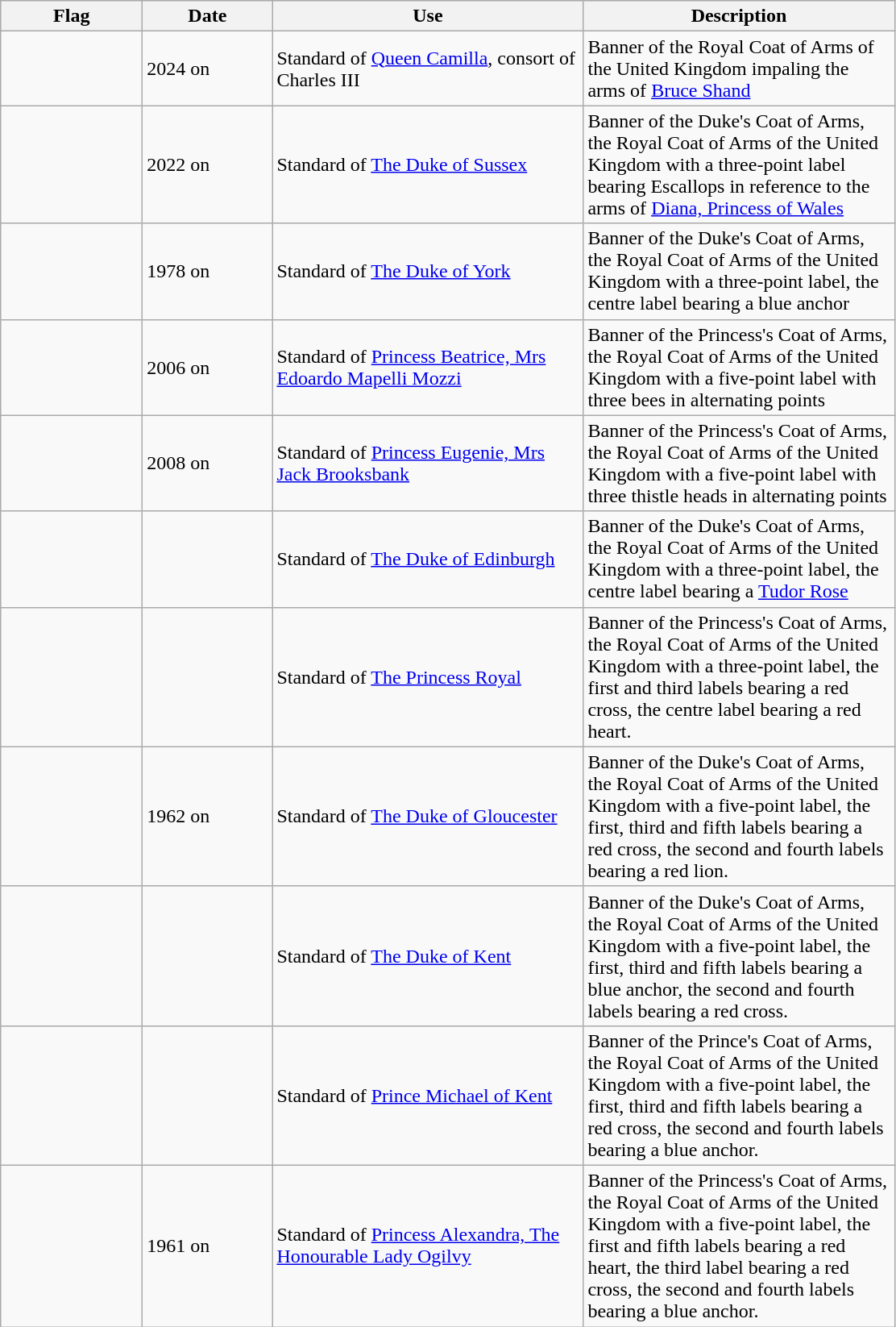<table class="wikitable">
<tr style="background:#efefef;">
<th style="width:110px;">Flag</th>
<th style="width:100px;">Date</th>
<th style="width:250px;">Use</th>
<th style="width:250px;">Description</th>
</tr>
<tr>
<td></td>
<td>2024 on</td>
<td>Standard of <a href='#'>Queen Camilla</a>, consort of Charles III</td>
<td>Banner of the Royal Coat of Arms of the United Kingdom impaling the arms of <a href='#'>Bruce Shand</a></td>
</tr>
<tr>
<td></td>
<td>2022 on</td>
<td>Standard of <a href='#'>The Duke of Sussex</a></td>
<td>Banner of the Duke's Coat of Arms, the Royal Coat of Arms of the United Kingdom with a three-point label bearing Escallops in reference to the arms of <a href='#'>Diana, Princess of Wales</a></td>
</tr>
<tr>
<td></td>
<td>1978 on</td>
<td>Standard of <a href='#'>The Duke of York</a></td>
<td>Banner of the Duke's Coat of Arms, the Royal Coat of Arms of the United Kingdom with a three-point label, the centre label bearing a blue anchor</td>
</tr>
<tr>
<td></td>
<td>2006 on</td>
<td>Standard of <a href='#'>Princess Beatrice, Mrs Edoardo Mapelli Mozzi</a></td>
<td>Banner of the Princess's Coat of Arms, the Royal Coat of Arms of the United Kingdom with a five-point label with three bees in alternating points</td>
</tr>
<tr>
<td></td>
<td>2008 on</td>
<td>Standard of <a href='#'>Princess Eugenie, Mrs Jack Brooksbank</a></td>
<td>Banner of the Princess's Coat of Arms, the Royal Coat of Arms of the United Kingdom with a five-point label with three thistle heads in alternating points</td>
</tr>
<tr>
<td></td>
<td></td>
<td>Standard of <a href='#'>The Duke of Edinburgh</a></td>
<td>Banner of the Duke's Coat of Arms, the Royal Coat of Arms of the United Kingdom with a three-point label, the centre label bearing a <a href='#'>Tudor Rose</a></td>
</tr>
<tr>
<td></td>
<td></td>
<td>Standard of <a href='#'>The Princess Royal</a></td>
<td>Banner of the Princess's Coat of Arms, the Royal Coat of Arms of the United Kingdom with a three-point label, the first and third labels bearing a red cross, the centre label bearing a red heart.</td>
</tr>
<tr>
<td></td>
<td>1962 on</td>
<td>Standard of <a href='#'>The Duke of Gloucester</a></td>
<td>Banner of the Duke's Coat of Arms, the Royal Coat of Arms of the United Kingdom with a five-point label, the first, third and fifth labels bearing a red cross, the second and fourth labels bearing a red lion.</td>
</tr>
<tr>
<td></td>
<td></td>
<td>Standard of <a href='#'>The Duke of Kent</a></td>
<td>Banner of the Duke's Coat of Arms, the Royal Coat of Arms of the United Kingdom with a five-point label, the first, third and fifth labels bearing a blue anchor, the second and fourth labels bearing a red cross.</td>
</tr>
<tr>
<td></td>
<td></td>
<td>Standard of <a href='#'>Prince Michael of Kent</a></td>
<td>Banner of the Prince's Coat of Arms, the Royal Coat of Arms of the United Kingdom with a five-point label, the first, third and fifth labels bearing a red cross, the second and fourth labels bearing a blue anchor.</td>
</tr>
<tr>
<td></td>
<td>1961 on</td>
<td>Standard of <a href='#'>Princess Alexandra, The Honourable Lady Ogilvy</a></td>
<td>Banner of the Princess's Coat of Arms, the Royal Coat of Arms of the United Kingdom with a five-point label, the first and fifth labels bearing a red heart, the third label bearing a red cross, the second and fourth labels bearing a blue anchor.</td>
</tr>
</table>
